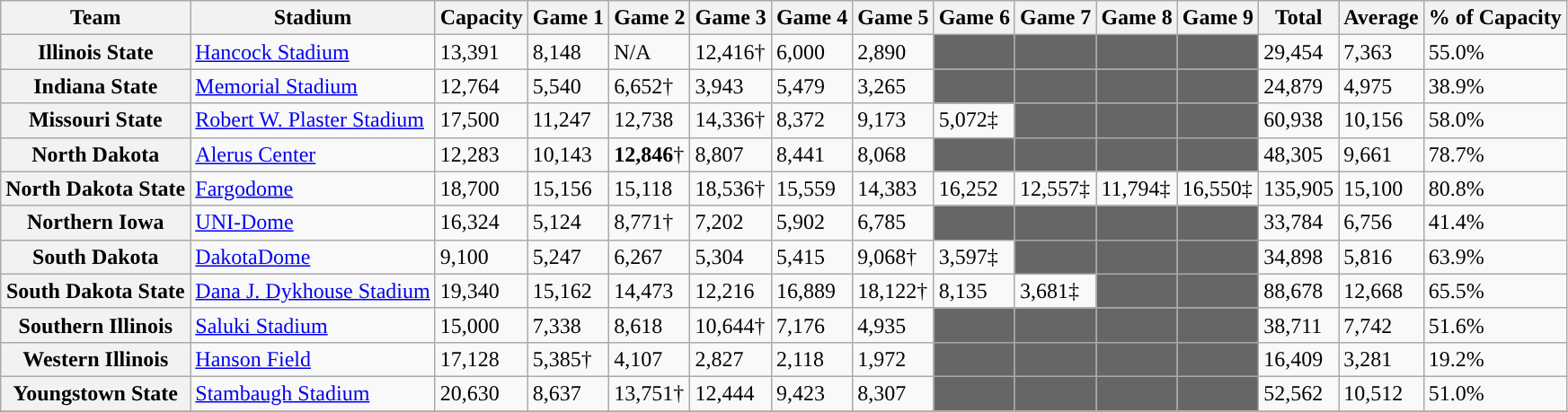<table class="wikitable sortable">
<tr>
<th>Team</th>
<th>Stadium</th>
<th>Capacity</th>
<th>Game 1</th>
<th>Game 2</th>
<th>Game 3</th>
<th>Game 4</th>
<th>Game 5</th>
<th>Game 6</th>
<th>Game 7</th>
<th>Game 8</th>
<th>Game 9</th>
<th>Total</th>
<th>Average</th>
<th>% of Capacity</th>
</tr>
<tr>
<th>Illinois State</th>
<td><a href='#'>Hancock Stadium</a></td>
<td>13,391</td>
<td>8,148</td>
<td>N/A</td>
<td>12,416†</td>
<td>6,000</td>
<td>2,890</td>
<td style="background:#666666;"></td>
<td style="background:#666666;"></td>
<td style="background:#666666;"></td>
<td style="background:#666666;"></td>
<td>29,454</td>
<td>7,363</td>
<td>55.0%</td>
</tr>
<tr>
<th>Indiana State</th>
<td><a href='#'>Memorial Stadium</a></td>
<td>12,764</td>
<td>5,540</td>
<td>6,652†</td>
<td>3,943</td>
<td>5,479</td>
<td>3,265</td>
<td style="background:#666666;"></td>
<td style="background:#666666;"></td>
<td style="background:#666666;"></td>
<td style="background:#666666;"></td>
<td>24,879</td>
<td>4,975</td>
<td>38.9%</td>
</tr>
<tr>
<th>Missouri State</th>
<td><a href='#'>Robert W. Plaster Stadium</a></td>
<td>17,500</td>
<td>11,247</td>
<td>12,738</td>
<td>14,336†</td>
<td>8,372</td>
<td>9,173</td>
<td>5,072‡</td>
<td style="background:#666666;"></td>
<td style="background:#666666;"></td>
<td style="background:#666666;"></td>
<td>60,938</td>
<td>10,156</td>
<td>58.0%</td>
</tr>
<tr>
<th>North Dakota</th>
<td><a href='#'>Alerus Center</a></td>
<td>12,283</td>
<td>10,143</td>
<td><strong>12,846</strong>†</td>
<td>8,807</td>
<td>8,441</td>
<td>8,068</td>
<td style="background:#666666;"></td>
<td style="background:#666666;"></td>
<td style="background:#666666;"></td>
<td style="background:#666666;"></td>
<td>48,305</td>
<td>9,661</td>
<td>78.7%</td>
</tr>
<tr>
<th>North Dakota State</th>
<td><a href='#'>Fargodome</a></td>
<td>18,700</td>
<td>15,156</td>
<td>15,118</td>
<td>18,536†</td>
<td>15,559</td>
<td>14,383</td>
<td>16,252</td>
<td>12,557‡</td>
<td>11,794‡</td>
<td>16,550‡</td>
<td>135,905</td>
<td>15,100</td>
<td>80.8%</td>
</tr>
<tr>
<th>Northern Iowa</th>
<td><a href='#'>UNI-Dome</a></td>
<td>16,324</td>
<td>5,124</td>
<td>8,771†</td>
<td>7,202</td>
<td>5,902</td>
<td>6,785</td>
<td style="background:#666666;"></td>
<td style="background:#666666;"></td>
<td style="background:#666666;"></td>
<td style="background:#666666;"></td>
<td>33,784</td>
<td>6,756</td>
<td>41.4%</td>
</tr>
<tr>
<th>South Dakota</th>
<td><a href='#'>DakotaDome</a></td>
<td>9,100</td>
<td>5,247</td>
<td>6,267</td>
<td>5,304</td>
<td>5,415</td>
<td>9,068†</td>
<td>3,597‡</td>
<td style="background:#666666;"></td>
<td style="background:#666666;"></td>
<td style="background:#666666;"></td>
<td>34,898</td>
<td>5,816</td>
<td>63.9%</td>
</tr>
<tr>
<th>South Dakota State</th>
<td><a href='#'>Dana J. Dykhouse Stadium</a></td>
<td>19,340</td>
<td>15,162</td>
<td>14,473</td>
<td>12,216</td>
<td>16,889</td>
<td>18,122†</td>
<td>8,135</td>
<td>3,681‡</td>
<td style="background:#666666;"></td>
<td style="background:#666666;"></td>
<td>88,678</td>
<td>12,668</td>
<td>65.5%</td>
</tr>
<tr>
<th>Southern Illinois</th>
<td><a href='#'>Saluki Stadium</a></td>
<td>15,000</td>
<td>7,338</td>
<td>8,618</td>
<td>10,644†</td>
<td>7,176</td>
<td>4,935</td>
<td style="background:#666666;"></td>
<td style="background:#666666;"></td>
<td style="background:#666666;"></td>
<td style="background:#666666;"></td>
<td>38,711</td>
<td>7,742</td>
<td>51.6%</td>
</tr>
<tr>
<th>Western Illinois</th>
<td><a href='#'>Hanson Field</a></td>
<td>17,128</td>
<td>5,385†</td>
<td>4,107</td>
<td>2,827</td>
<td>2,118</td>
<td>1,972</td>
<td style="background:#666666;"></td>
<td style="background:#666666;"></td>
<td style="background:#666666;"></td>
<td style="background:#666666;"></td>
<td>16,409</td>
<td>3,281</td>
<td>19.2%</td>
</tr>
<tr>
<th>Youngstown State</th>
<td><a href='#'>Stambaugh Stadium</a></td>
<td>20,630</td>
<td>8,637</td>
<td>13,751†</td>
<td>12,444</td>
<td>9,423</td>
<td>8,307</td>
<td style="background:#666666;"></td>
<td style="background:#666666;"></td>
<td style="background:#666666;"></td>
<td style="background:#666666;"></td>
<td>52,562</td>
<td>10,512</td>
<td>51.0%</td>
</tr>
<tr>
</tr>
</table>
